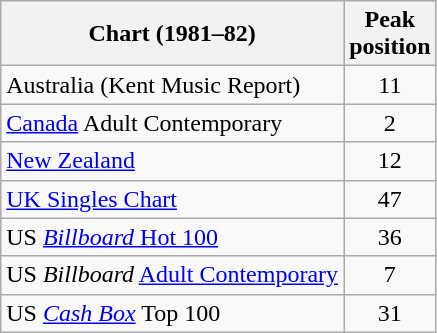<table class="wikitable sortable">
<tr>
<th>Chart (1981–82)</th>
<th>Peak<br>position</th>
</tr>
<tr>
<td>Australia (Kent Music Report) </td>
<td style="text-align:center;">11</td>
</tr>
<tr>
<td><a href='#'>Canada</a> Adult Contemporary</td>
<td style="text-align:center;">2</td>
</tr>
<tr>
<td><a href='#'>New Zealand</a></td>
<td style="text-align:center;">12</td>
</tr>
<tr>
<td><a href='#'>UK Singles Chart</a></td>
<td style="text-align:center;">47</td>
</tr>
<tr>
<td>US <a href='#'><em>Billboard</em> Hot 100</a></td>
<td style="text-align:center;">36</td>
</tr>
<tr>
<td>US <em>Billboard</em> <a href='#'>Adult Contemporary</a></td>
<td style="text-align:center;">7</td>
</tr>
<tr>
<td>US <em><a href='#'>Cash Box</a></em> Top 100</td>
<td style="text-align:center;">31</td>
</tr>
</table>
